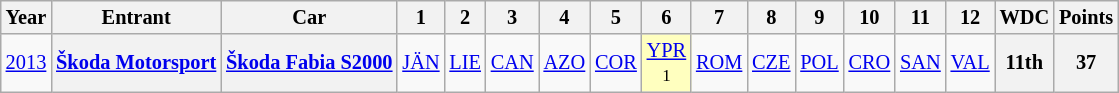<table class="wikitable" border="1" style="text-align:center; font-size:85%;">
<tr>
<th>Year</th>
<th>Entrant</th>
<th>Car</th>
<th>1</th>
<th>2</th>
<th>3</th>
<th>4</th>
<th>5</th>
<th>6</th>
<th>7</th>
<th>8</th>
<th>9</th>
<th>10</th>
<th>11</th>
<th>12</th>
<th>WDC</th>
<th>Points</th>
</tr>
<tr>
<td><a href='#'>2013</a></td>
<th nowrap><a href='#'>Škoda Motorsport</a></th>
<th nowrap><a href='#'>Škoda Fabia S2000</a></th>
<td><a href='#'>JÄN</a></td>
<td><a href='#'>LIE</a></td>
<td><a href='#'>CAN</a></td>
<td><a href='#'>AZO</a></td>
<td><a href='#'>COR</a></td>
<td style="background:#FFFFBF;"><a href='#'>YPR</a><br><small>1</small></td>
<td><a href='#'>ROM</a></td>
<td><a href='#'>CZE</a></td>
<td><a href='#'>POL</a></td>
<td><a href='#'>CRO</a></td>
<td><a href='#'>SAN</a></td>
<td><a href='#'>VAL</a></td>
<th>11th</th>
<th>37</th>
</tr>
</table>
